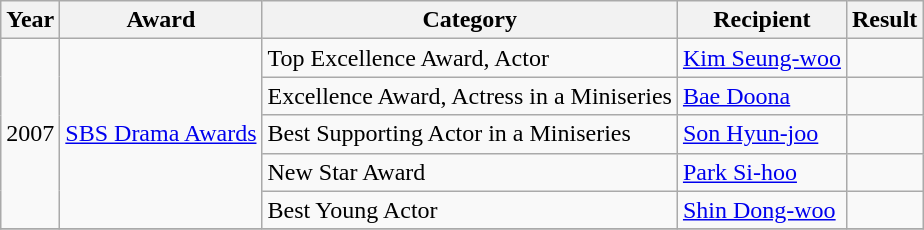<table class="wikitable">
<tr>
<th>Year</th>
<th>Award</th>
<th>Category</th>
<th>Recipient</th>
<th>Result</th>
</tr>
<tr>
<td rowspan=5>2007</td>
<td rowspan=5><a href='#'>SBS Drama Awards</a></td>
<td>Top Excellence Award, Actor</td>
<td><a href='#'>Kim Seung-woo</a></td>
<td></td>
</tr>
<tr>
<td>Excellence Award, Actress in a Miniseries</td>
<td><a href='#'>Bae Doona</a></td>
<td></td>
</tr>
<tr>
<td>Best Supporting Actor in a Miniseries</td>
<td><a href='#'>Son Hyun-joo</a></td>
<td></td>
</tr>
<tr>
<td>New Star Award</td>
<td><a href='#'>Park Si-hoo</a></td>
<td></td>
</tr>
<tr>
<td>Best Young Actor</td>
<td><a href='#'>Shin Dong-woo</a></td>
<td></td>
</tr>
<tr>
</tr>
</table>
